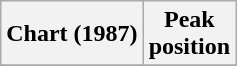<table class="wikitable sortable plainrowheaders">
<tr>
<th>Chart (1987)</th>
<th>Peak<br>position</th>
</tr>
<tr>
</tr>
</table>
